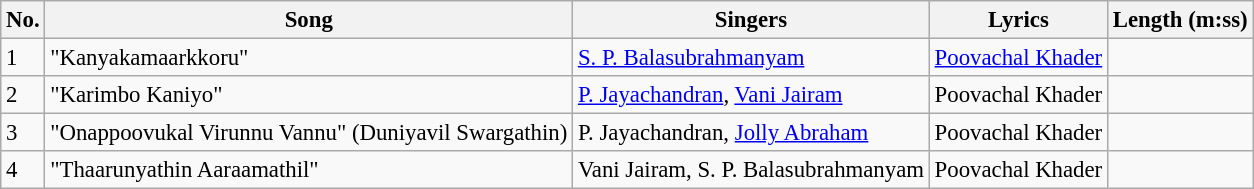<table class="wikitable" style="font-size:95%;">
<tr>
<th>No.</th>
<th>Song</th>
<th>Singers</th>
<th>Lyrics</th>
<th>Length (m:ss)</th>
</tr>
<tr>
<td>1</td>
<td>"Kanyakamaarkkoru"</td>
<td><a href='#'>S. P. Balasubrahmanyam</a></td>
<td><a href='#'>Poovachal Khader</a></td>
<td></td>
</tr>
<tr>
<td>2</td>
<td>"Karimbo Kaniyo"</td>
<td><a href='#'>P. Jayachandran</a>, <a href='#'>Vani Jairam</a></td>
<td>Poovachal Khader</td>
<td></td>
</tr>
<tr>
<td>3</td>
<td>"Onappoovukal Virunnu Vannu" (Duniyavil Swargathin)</td>
<td>P. Jayachandran, <a href='#'>Jolly Abraham</a></td>
<td>Poovachal Khader</td>
<td></td>
</tr>
<tr>
<td>4</td>
<td>"Thaarunyathin Aaraamathil"</td>
<td>Vani Jairam, S. P. Balasubrahmanyam</td>
<td>Poovachal Khader</td>
<td></td>
</tr>
</table>
